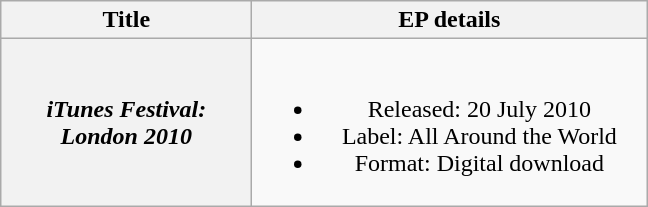<table class="wikitable plainrowheaders" style="text-align:center;" border="1">
<tr>
<th scope="col" style="width:10em;">Title</th>
<th scope="col" style="width:16em;">EP details</th>
</tr>
<tr>
<th scope="row"><em>iTunes Festival: London 2010</em></th>
<td><br><ul><li>Released: 20 July 2010</li><li>Label: All Around the World</li><li>Format: Digital download</li></ul></td>
</tr>
</table>
